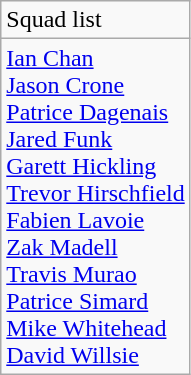<table class=wikitable>
<tr>
<td>Squad list</td>
</tr>
<tr>
<td><a href='#'>Ian Chan</a><br><a href='#'>Jason Crone</a><br><a href='#'>Patrice Dagenais</a><br><a href='#'>Jared Funk</a><br><a href='#'>Garett Hickling</a><br><a href='#'>Trevor Hirschfield</a><br><a href='#'>Fabien Lavoie</a><br><a href='#'>Zak Madell</a><br><a href='#'>Travis Murao</a><br><a href='#'>Patrice Simard</a><br><a href='#'>Mike Whitehead</a><br><a href='#'>David Willsie</a></td>
</tr>
</table>
